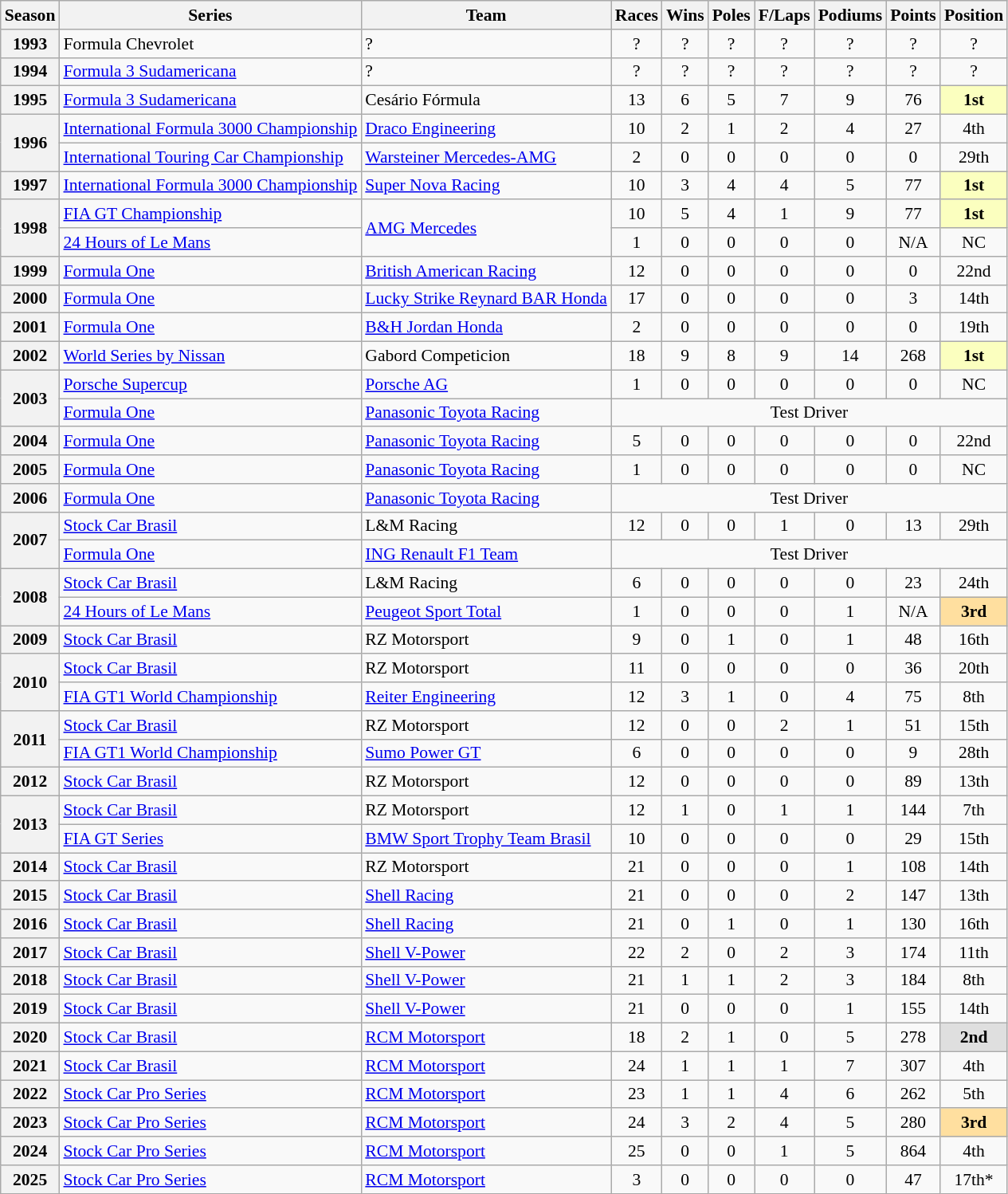<table class="wikitable" style="font-size: 90%; text-align:center">
<tr>
<th>Season</th>
<th>Series</th>
<th>Team</th>
<th>Races</th>
<th>Wins</th>
<th>Poles</th>
<th>F/Laps</th>
<th>Podiums</th>
<th>Points</th>
<th>Position</th>
</tr>
<tr>
<th>1993</th>
<td align=left nowrap>Formula Chevrolet</td>
<td align=left nowrap>?</td>
<td>?</td>
<td>?</td>
<td>?</td>
<td>?</td>
<td>?</td>
<td>?</td>
<td>?</td>
</tr>
<tr>
<th>1994</th>
<td align=left nowrap><a href='#'>Formula 3 Sudamericana</a></td>
<td align=left nowrap>?</td>
<td>?</td>
<td>?</td>
<td>?</td>
<td>?</td>
<td>?</td>
<td>?</td>
<td>?</td>
</tr>
<tr>
<th>1995</th>
<td align=left nowrap><a href='#'>Formula 3 Sudamericana</a></td>
<td align=left nowrap>Cesário Fórmula</td>
<td>13</td>
<td>6</td>
<td>5</td>
<td>7</td>
<td>9</td>
<td>76</td>
<th style="background:#fbffbf;">1st</th>
</tr>
<tr>
<th rowspan=2>1996</th>
<td align=left nowrap><a href='#'>International Formula 3000 Championship</a></td>
<td align=left nowrap><a href='#'>Draco Engineering</a></td>
<td>10</td>
<td>2</td>
<td>1</td>
<td>2</td>
<td>4</td>
<td>27</td>
<td>4th</td>
</tr>
<tr>
<td align=left nowrap><a href='#'>International Touring Car Championship</a></td>
<td align=left nowrap><a href='#'>Warsteiner Mercedes-AMG</a></td>
<td>2</td>
<td>0</td>
<td>0</td>
<td>0</td>
<td>0</td>
<td>0</td>
<td>29th</td>
</tr>
<tr>
<th>1997</th>
<td align=left nowrap><a href='#'>International Formula 3000 Championship</a></td>
<td align=left nowrap><a href='#'>Super Nova Racing</a></td>
<td>10</td>
<td>3</td>
<td>4</td>
<td>4</td>
<td>5</td>
<td>77</td>
<th style="background:#fbffbf;">1st</th>
</tr>
<tr>
<th rowspan=2>1998</th>
<td align=left nowrap><a href='#'>FIA GT Championship</a></td>
<td align=left nowrap rowspan=2><a href='#'>AMG Mercedes</a></td>
<td>10</td>
<td>5</td>
<td>4</td>
<td>1</td>
<td>9</td>
<td>77</td>
<th style="background:#fbffbf;">1st</th>
</tr>
<tr>
<td align=left nowrap><a href='#'>24 Hours of Le Mans</a></td>
<td>1</td>
<td>0</td>
<td>0</td>
<td>0</td>
<td>0</td>
<td>N/A</td>
<td>NC</td>
</tr>
<tr>
<th>1999</th>
<td align=left nowrap><a href='#'>Formula One</a></td>
<td align=left nowrap><a href='#'>British American Racing</a></td>
<td>12</td>
<td>0</td>
<td>0</td>
<td>0</td>
<td>0</td>
<td>0</td>
<td>22nd</td>
</tr>
<tr>
<th>2000</th>
<td align=left nowrap><a href='#'>Formula One</a></td>
<td align=left nowrap><a href='#'>Lucky Strike Reynard BAR Honda</a></td>
<td>17</td>
<td>0</td>
<td>0</td>
<td>0</td>
<td>0</td>
<td>3</td>
<td>14th</td>
</tr>
<tr>
<th>2001</th>
<td align=left nowrap><a href='#'>Formula One</a></td>
<td align=left nowrap><a href='#'>B&H Jordan Honda</a></td>
<td>2</td>
<td>0</td>
<td>0</td>
<td>0</td>
<td>0</td>
<td>0</td>
<td>19th</td>
</tr>
<tr>
<th>2002</th>
<td align=left nowrap><a href='#'>World Series by Nissan</a></td>
<td align=left nowrap>Gabord Competicion</td>
<td>18</td>
<td>9</td>
<td>8</td>
<td>9</td>
<td>14</td>
<td>268</td>
<th style="background:#fbffbf;">1st</th>
</tr>
<tr>
<th rowspan=2>2003</th>
<td align=left nowrap><a href='#'>Porsche Supercup</a></td>
<td align=left nowrap><a href='#'>Porsche AG</a></td>
<td>1</td>
<td>0</td>
<td>0</td>
<td>0</td>
<td>0</td>
<td>0</td>
<td>NC</td>
</tr>
<tr>
<td align=left nowrap><a href='#'>Formula One</a></td>
<td align=left nowrap><a href='#'>Panasonic Toyota Racing</a></td>
<td colspan=7>Test Driver</td>
</tr>
<tr>
<th>2004</th>
<td align=left nowrap><a href='#'>Formula One</a></td>
<td align=left nowrap><a href='#'>Panasonic Toyota Racing</a></td>
<td>5</td>
<td>0</td>
<td>0</td>
<td>0</td>
<td>0</td>
<td>0</td>
<td>22nd</td>
</tr>
<tr>
<th>2005</th>
<td align=left nowrap><a href='#'>Formula One</a></td>
<td align=left nowrap><a href='#'>Panasonic Toyota Racing</a></td>
<td>1</td>
<td>0</td>
<td>0</td>
<td>0</td>
<td>0</td>
<td>0</td>
<td>NC</td>
</tr>
<tr>
<th>2006</th>
<td align=left nowrap><a href='#'>Formula One</a></td>
<td align=left nowrap><a href='#'>Panasonic Toyota Racing</a></td>
<td colspan=7>Test Driver</td>
</tr>
<tr>
<th rowspan=2>2007</th>
<td align=left nowrap><a href='#'>Stock Car Brasil</a></td>
<td align=left nowrap>L&M Racing</td>
<td>12</td>
<td>0</td>
<td>0</td>
<td>1</td>
<td>0</td>
<td>13</td>
<td>29th</td>
</tr>
<tr>
<td align=left nowrap><a href='#'>Formula One</a></td>
<td align=left nowrap><a href='#'>ING Renault F1 Team</a></td>
<td colspan=7>Test Driver</td>
</tr>
<tr>
<th rowspan=2>2008</th>
<td align=left nowrap><a href='#'>Stock Car Brasil</a></td>
<td align=left nowrap>L&M Racing</td>
<td>6</td>
<td>0</td>
<td>0</td>
<td>0</td>
<td>0</td>
<td>23</td>
<td>24th</td>
</tr>
<tr>
<td align=left nowrap><a href='#'>24 Hours of Le Mans</a></td>
<td align=left nowrap><a href='#'>Peugeot Sport Total</a></td>
<td>1</td>
<td>0</td>
<td>0</td>
<td>0</td>
<td>1</td>
<td>N/A</td>
<th style="background:#FFDF9F;">3rd</th>
</tr>
<tr>
<th>2009</th>
<td align=left nowrap><a href='#'>Stock Car Brasil</a></td>
<td align=left nowrap>RZ Motorsport</td>
<td>9</td>
<td>0</td>
<td>1</td>
<td>0</td>
<td>1</td>
<td>48</td>
<td>16th</td>
</tr>
<tr>
<th rowspan=2>2010</th>
<td align=left nowrap><a href='#'>Stock Car Brasil</a></td>
<td align=left nowrap>RZ Motorsport</td>
<td>11</td>
<td>0</td>
<td>0</td>
<td>0</td>
<td>0</td>
<td>36</td>
<td>20th</td>
</tr>
<tr>
<td align=left nowrap><a href='#'>FIA GT1 World Championship</a></td>
<td align=left nowrap><a href='#'>Reiter Engineering</a></td>
<td>12</td>
<td>3</td>
<td>1</td>
<td>0</td>
<td>4</td>
<td>75</td>
<td>8th</td>
</tr>
<tr>
<th rowspan=2>2011</th>
<td align=left nowrap><a href='#'>Stock Car Brasil</a></td>
<td align=left nowrap>RZ Motorsport</td>
<td>12</td>
<td>0</td>
<td>0</td>
<td>2</td>
<td>1</td>
<td>51</td>
<td>15th</td>
</tr>
<tr>
<td align=left nowrap><a href='#'>FIA GT1 World Championship</a></td>
<td align=left nowrap><a href='#'>Sumo Power GT</a></td>
<td>6</td>
<td>0</td>
<td>0</td>
<td>0</td>
<td>0</td>
<td>9</td>
<td>28th</td>
</tr>
<tr>
<th>2012</th>
<td align=left nowrap><a href='#'>Stock Car Brasil</a></td>
<td align=left nowrap>RZ Motorsport</td>
<td>12</td>
<td>0</td>
<td>0</td>
<td>0</td>
<td>0</td>
<td>89</td>
<td>13th</td>
</tr>
<tr>
<th rowspan=2>2013</th>
<td align=left nowrap><a href='#'>Stock Car Brasil</a></td>
<td align=left nowrap>RZ Motorsport</td>
<td>12</td>
<td>1</td>
<td>0</td>
<td>1</td>
<td>1</td>
<td>144</td>
<td>7th</td>
</tr>
<tr>
<td align=left nowrap><a href='#'>FIA GT Series</a></td>
<td align=left nowrap><a href='#'>BMW Sport Trophy Team Brasil</a></td>
<td>10</td>
<td>0</td>
<td>0</td>
<td>0</td>
<td>0</td>
<td>29</td>
<td>15th</td>
</tr>
<tr>
<th>2014</th>
<td align=left nowrap><a href='#'>Stock Car Brasil</a></td>
<td align=left nowrap>RZ Motorsport</td>
<td>21</td>
<td>0</td>
<td>0</td>
<td>0</td>
<td>1</td>
<td>108</td>
<td>14th</td>
</tr>
<tr>
<th>2015</th>
<td align=left nowrap><a href='#'>Stock Car Brasil</a></td>
<td align=left nowrap><a href='#'>Shell Racing</a></td>
<td>21</td>
<td>0</td>
<td>0</td>
<td>0</td>
<td>2</td>
<td>147</td>
<td>13th</td>
</tr>
<tr>
<th>2016</th>
<td align=left nowrap><a href='#'>Stock Car Brasil</a></td>
<td align=left nowrap><a href='#'>Shell Racing</a></td>
<td>21</td>
<td>0</td>
<td>1</td>
<td>0</td>
<td>1</td>
<td>130</td>
<td>16th</td>
</tr>
<tr>
<th>2017</th>
<td align=left nowrap><a href='#'>Stock Car Brasil</a></td>
<td align=left nowrap><a href='#'>Shell V-Power</a></td>
<td>22</td>
<td>2</td>
<td>0</td>
<td>2</td>
<td>3</td>
<td>174</td>
<td>11th</td>
</tr>
<tr>
<th>2018</th>
<td align=left nowrap><a href='#'>Stock Car Brasil</a></td>
<td align=left nowrap><a href='#'>Shell V-Power</a></td>
<td>21</td>
<td>1</td>
<td>1</td>
<td>2</td>
<td>3</td>
<td>184</td>
<td>8th</td>
</tr>
<tr>
<th>2019</th>
<td align=left nowrap><a href='#'>Stock Car Brasil</a></td>
<td align=left nowrap><a href='#'>Shell V-Power</a></td>
<td>21</td>
<td>0</td>
<td>0</td>
<td>0</td>
<td>1</td>
<td>155</td>
<td>14th</td>
</tr>
<tr>
<th>2020</th>
<td align=left nowrap><a href='#'>Stock Car Brasil</a></td>
<td align=left nowrap><a href='#'>RCM Motorsport</a></td>
<td>18</td>
<td>2</td>
<td>1</td>
<td>0</td>
<td>5</td>
<td>278</td>
<th style="background:#DFDFDF;">2nd</th>
</tr>
<tr>
<th>2021</th>
<td align=left nowrap><a href='#'>Stock Car Brasil</a></td>
<td align=left nowrap><a href='#'>RCM Motorsport</a></td>
<td>24</td>
<td>1</td>
<td>1</td>
<td>1</td>
<td>7</td>
<td>307</td>
<td>4th</td>
</tr>
<tr>
<th>2022</th>
<td align=left nowrap><a href='#'>Stock Car Pro Series</a></td>
<td align=left nowrap><a href='#'>RCM Motorsport</a></td>
<td>23</td>
<td>1</td>
<td>1</td>
<td>4</td>
<td>6</td>
<td>262</td>
<td>5th</td>
</tr>
<tr>
<th>2023</th>
<td align=left nowrap><a href='#'>Stock Car Pro Series</a></td>
<td align=left nowrap><a href='#'>RCM Motorsport</a></td>
<td>24</td>
<td>3</td>
<td>2</td>
<td>4</td>
<td>5</td>
<td>280</td>
<th style="background:#FFDF9F;">3rd</th>
</tr>
<tr>
<th>2024</th>
<td align=left nowrap><a href='#'>Stock Car Pro Series</a></td>
<td align=left nowrap><a href='#'>RCM Motorsport</a></td>
<td>25</td>
<td>0</td>
<td>0</td>
<td>1</td>
<td>5</td>
<td>864</td>
<td>4th</td>
</tr>
<tr>
<th>2025</th>
<td align=left><a href='#'>Stock Car Pro Series</a></td>
<td align=left><a href='#'>RCM Motorsport</a></td>
<td>3</td>
<td>0</td>
<td>0</td>
<td>0</td>
<td>0</td>
<td>47</td>
<td>17th*</td>
</tr>
</table>
